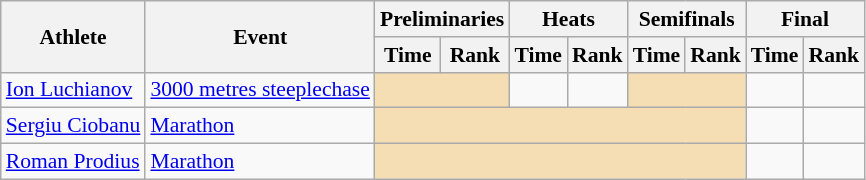<table class=wikitable style="font-size:90%;">
<tr>
<th rowspan="2">Athlete</th>
<th rowspan="2">Event</th>
<th colspan="2">Preliminaries</th>
<th colspan="2">Heats</th>
<th colspan="2">Semifinals</th>
<th colspan="2">Final</th>
</tr>
<tr>
<th>Time</th>
<th>Rank</th>
<th>Time</th>
<th>Rank</th>
<th>Time</th>
<th>Rank</th>
<th>Time</th>
<th>Rank</th>
</tr>
<tr style="border-top: single;">
<td><a href='#'>Ion Luchianov</a></td>
<td><a href='#'>3000 metres steeplechase</a></td>
<td colspan= 2 bgcolor="wheat"></td>
<td align=center></td>
<td align=center></td>
<td colspan= 2 bgcolor="wheat"></td>
<td align=center></td>
<td align=center></td>
</tr>
<tr style="border-top: single;">
<td><a href='#'>Sergiu Ciobanu</a></td>
<td><a href='#'>Marathon</a></td>
<td colspan= 6 bgcolor="wheat"></td>
<td align=center></td>
<td align=center></td>
</tr>
<tr style="border-top: single;">
<td><a href='#'>Roman Prodius</a></td>
<td><a href='#'>Marathon</a></td>
<td colspan= 6 bgcolor="wheat"></td>
<td align=center></td>
<td align=center></td>
</tr>
</table>
